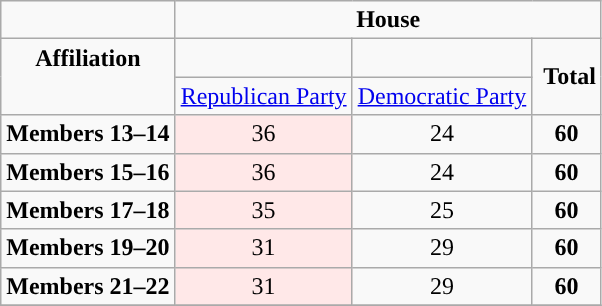<table class="wikitable">
<tr>
<td style="text-align:center;vertical-align:top;"></td>
<td colspan="4" align="center" valign="top"><strong>House</strong></td>
</tr>
<tr>
<td rowspan="2" style="text-align:center;vertical-align:top;"><strong>Affiliation</strong></td>
<td style="background-color:"> </td>
<td style="background-color:"> </td>
<td rowspan="2"> <strong>Total</strong></td>
</tr>
<tr>
<td><a href='#'>Republican Party</a></td>
<td><a href='#'>Democratic Party</a></td>
</tr>
<tr>
<td><strong>Members 13–14</strong></td>
<td style="background:#FFE8E8" align=center>36</td>
<td style="text-align:center;">24</td>
<td style="text-align:center;"><strong>60</strong></td>
</tr>
<tr>
<td><strong>Members 15–16</strong></td>
<td style="background:#FFE8E8" align=center>36</td>
<td style="text-align:center;">24</td>
<td style="text-align:center;"><strong>60</strong></td>
</tr>
<tr>
<td><strong>Members 17–18</strong></td>
<td style="background:#FFE8E8" align=center>35</td>
<td style="text-align:center;">25</td>
<td style="text-align:center;"><strong>60</strong></td>
</tr>
<tr>
<td><strong>Members 19–20</strong></td>
<td style="background:#FFE8E8" align=center>31</td>
<td style="text-align:center;">29</td>
<td style="text-align:center;"><strong>60</strong></td>
</tr>
<tr>
<td><strong>Members 21–22</strong></td>
<td style="background:#FFE8E8" align=center>31</td>
<td style="text-align:center;">29</td>
<td style="text-align:center;"><strong>60</strong></td>
</tr>
<tr>
</tr>
</table>
